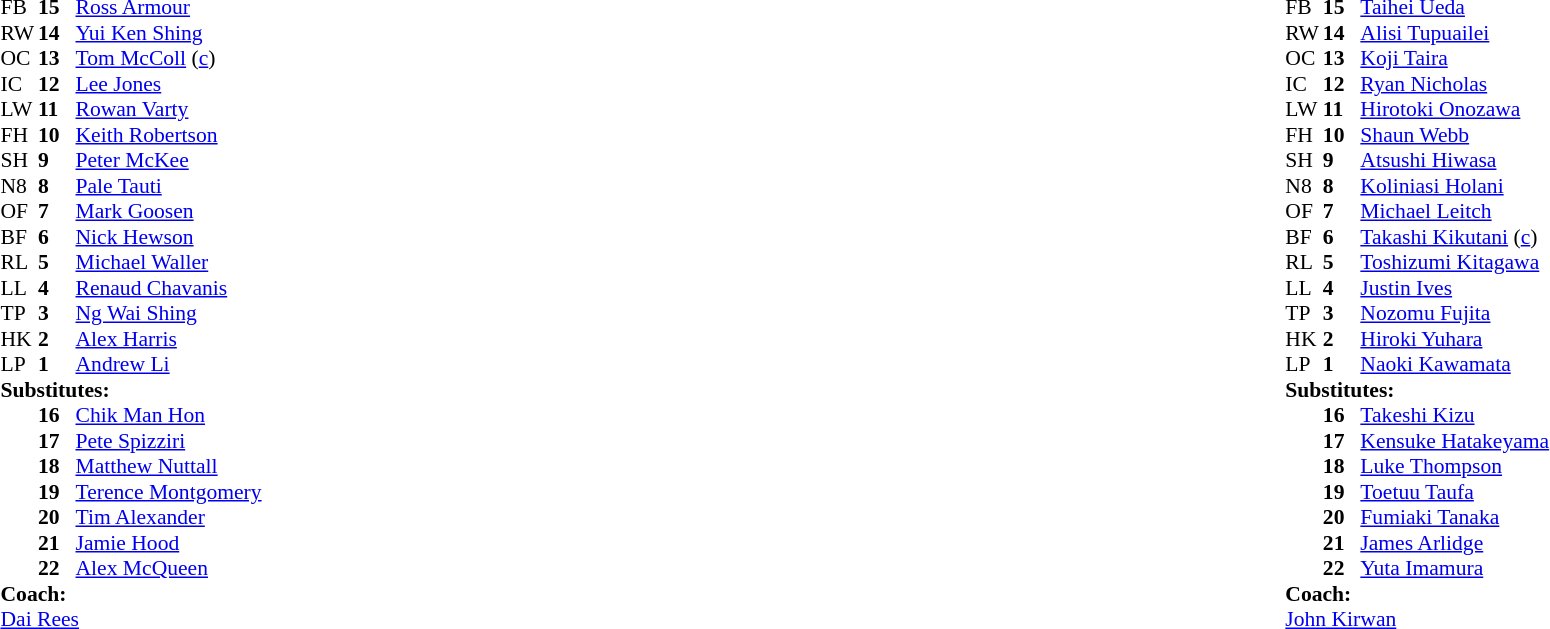<table style="width:100%;">
<tr>
<td style="vertical-align:top; width:50%;"><br><table style="font-size: 90%" cellspacing="0" cellpadding="0">
<tr>
<th width="25"></th>
<th width="25"></th>
</tr>
<tr>
<td>FB</td>
<td><strong>15</strong></td>
<td><a href='#'>Ross Armour</a></td>
</tr>
<tr>
<td>RW</td>
<td><strong>14</strong></td>
<td><a href='#'>Yui Ken Shing</a></td>
</tr>
<tr>
<td>OC</td>
<td><strong>13</strong></td>
<td><a href='#'>Tom McColl</a> (<a href='#'>c</a>)</td>
</tr>
<tr>
<td>IC</td>
<td><strong>12</strong></td>
<td><a href='#'>Lee Jones</a></td>
</tr>
<tr>
<td>LW</td>
<td><strong>11</strong></td>
<td><a href='#'>Rowan Varty</a></td>
</tr>
<tr>
<td>FH</td>
<td><strong>10</strong></td>
<td><a href='#'>Keith Robertson</a></td>
</tr>
<tr>
<td>SH</td>
<td><strong>9</strong></td>
<td><a href='#'>Peter McKee</a></td>
</tr>
<tr>
<td>N8</td>
<td><strong>8</strong></td>
<td><a href='#'>Pale Tauti</a></td>
</tr>
<tr>
<td>OF</td>
<td><strong>7</strong></td>
<td><a href='#'>Mark Goosen</a></td>
</tr>
<tr>
<td>BF</td>
<td><strong>6</strong></td>
<td><a href='#'>Nick Hewson</a></td>
</tr>
<tr>
<td>RL</td>
<td><strong>5</strong></td>
<td><a href='#'>Michael Waller</a></td>
</tr>
<tr>
<td>LL</td>
<td><strong>4</strong></td>
<td><a href='#'>Renaud Chavanis</a></td>
</tr>
<tr>
<td>TP</td>
<td><strong>3</strong></td>
<td><a href='#'>Ng Wai Shing</a></td>
</tr>
<tr>
<td>HK</td>
<td><strong>2</strong></td>
<td><a href='#'>Alex Harris</a></td>
</tr>
<tr>
<td>LP</td>
<td><strong>1</strong></td>
<td><a href='#'>Andrew Li</a></td>
</tr>
<tr>
<td colspan=3><strong>Substitutes:</strong></td>
</tr>
<tr>
<td></td>
<td><strong>16</strong></td>
<td><a href='#'>Chik Man Hon</a></td>
</tr>
<tr>
<td></td>
<td><strong>17</strong></td>
<td><a href='#'>Pete Spizziri</a></td>
</tr>
<tr>
<td></td>
<td><strong>18</strong></td>
<td><a href='#'>Matthew Nuttall</a></td>
</tr>
<tr>
<td></td>
<td><strong>19</strong></td>
<td><a href='#'>Terence Montgomery</a></td>
</tr>
<tr>
<td></td>
<td><strong>20</strong></td>
<td><a href='#'>Tim Alexander</a></td>
</tr>
<tr>
<td></td>
<td><strong>21</strong></td>
<td><a href='#'>Jamie Hood</a></td>
</tr>
<tr>
<td></td>
<td><strong>22</strong></td>
<td><a href='#'>Alex McQueen</a></td>
</tr>
<tr>
<td colspan="3"><strong>Coach:</strong></td>
</tr>
<tr>
<td colspan="4"> <a href='#'>Dai Rees</a></td>
</tr>
</table>
</td>
<td style="vertical-align:top; width:50%;"><br><table cellspacing="0" cellpadding="0" style="font-size:90%; margin:auto;">
<tr>
<th width="25"></th>
<th width="25"></th>
</tr>
<tr>
<td>FB</td>
<td><strong>15</strong></td>
<td><a href='#'>Taihei Ueda</a></td>
</tr>
<tr>
<td>RW</td>
<td><strong>14</strong></td>
<td><a href='#'>Alisi Tupuailei</a></td>
</tr>
<tr>
<td>OC</td>
<td><strong>13</strong></td>
<td><a href='#'>Koji Taira</a></td>
</tr>
<tr>
<td>IC</td>
<td><strong>12</strong></td>
<td><a href='#'>Ryan Nicholas</a></td>
</tr>
<tr>
<td>LW</td>
<td><strong>11</strong></td>
<td><a href='#'>Hirotoki Onozawa</a></td>
<td></td>
</tr>
<tr>
<td>FH</td>
<td><strong>10</strong></td>
<td><a href='#'>Shaun Webb</a></td>
<td></td>
</tr>
<tr>
<td>SH</td>
<td><strong>9</strong></td>
<td><a href='#'>Atsushi Hiwasa</a></td>
<td></td>
</tr>
<tr>
<td>N8</td>
<td><strong>8</strong></td>
<td><a href='#'>Koliniasi Holani</a></td>
<td></td>
</tr>
<tr>
<td>OF</td>
<td><strong>7</strong></td>
<td><a href='#'>Michael Leitch</a></td>
<td></td>
</tr>
<tr>
<td>BF</td>
<td><strong>6</strong></td>
<td><a href='#'>Takashi Kikutani</a> (<a href='#'>c</a>)</td>
<td></td>
</tr>
<tr>
<td>RL</td>
<td><strong>5</strong></td>
<td><a href='#'>Toshizumi Kitagawa</a></td>
<td></td>
</tr>
<tr>
<td>LL</td>
<td><strong>4</strong></td>
<td><a href='#'>Justin Ives</a></td>
<td></td>
</tr>
<tr>
<td>TP</td>
<td><strong>3</strong></td>
<td><a href='#'>Nozomu Fujita</a></td>
<td></td>
</tr>
<tr>
<td>HK</td>
<td><strong>2</strong></td>
<td><a href='#'>Hiroki Yuhara</a></td>
<td></td>
</tr>
<tr>
<td>LP</td>
<td><strong>1</strong></td>
<td><a href='#'>Naoki Kawamata</a></td>
<td></td>
</tr>
<tr>
<td colspan=3><strong>Substitutes:</strong></td>
</tr>
<tr>
<td></td>
<td><strong>16</strong></td>
<td><a href='#'>Takeshi Kizu</a></td>
<td></td>
</tr>
<tr>
<td></td>
<td><strong>17</strong></td>
<td><a href='#'>Kensuke Hatakeyama</a></td>
<td></td>
</tr>
<tr>
<td></td>
<td><strong>18</strong></td>
<td><a href='#'>Luke Thompson</a></td>
<td></td>
</tr>
<tr>
<td></td>
<td><strong>19</strong></td>
<td><a href='#'>Toetuu Taufa</a></td>
<td></td>
</tr>
<tr>
<td></td>
<td><strong>20</strong></td>
<td><a href='#'>Fumiaki Tanaka</a></td>
<td></td>
</tr>
<tr>
<td></td>
<td><strong>21</strong></td>
<td><a href='#'>James Arlidge</a></td>
<td></td>
</tr>
<tr>
<td></td>
<td><strong>22</strong></td>
<td><a href='#'>Yuta Imamura</a></td>
<td></td>
</tr>
<tr>
<td colspan="3"><strong>Coach:</strong></td>
</tr>
<tr>
<td colspan="4"> <a href='#'>John Kirwan</a></td>
</tr>
</table>
</td>
</tr>
</table>
